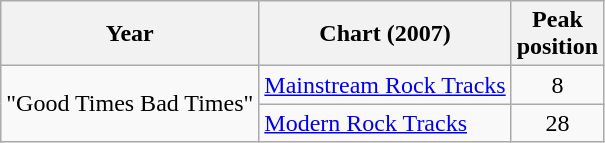<table class="wikitable">
<tr>
<th>Year</th>
<th>Chart (2007)</th>
<th>Peak<br>position</th>
</tr>
<tr>
<td rowspan="2">"Good Times Bad Times"</td>
<td><a href='#'>Mainstream Rock Tracks</a></td>
<td align="center">8</td>
</tr>
<tr>
<td><a href='#'>Modern Rock Tracks</a></td>
<td align="center">28</td>
</tr>
</table>
